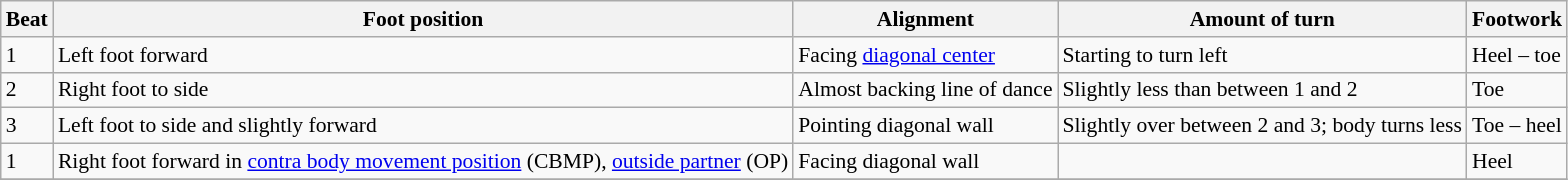<table class="wikitable" style="font-size:90%;">
<tr>
<th>Beat</th>
<th>Foot position</th>
<th>Alignment</th>
<th>Amount of turn</th>
<th>Footwork</th>
</tr>
<tr>
<td>1</td>
<td>Left foot forward</td>
<td>Facing <a href='#'>diagonal center</a></td>
<td>Starting to turn left</td>
<td>Heel – toe</td>
</tr>
<tr>
<td>2</td>
<td>Right foot to side</td>
<td>Almost backing line of dance</td>
<td>Slightly less than  between 1 and 2</td>
<td>Toe</td>
</tr>
<tr>
<td>3</td>
<td>Left foot to side and slightly forward</td>
<td>Pointing diagonal wall</td>
<td>Slightly over  between 2 and 3; body turns less</td>
<td>Toe – heel</td>
</tr>
<tr>
<td>1</td>
<td>Right foot forward in <a href='#'>contra body movement position</a> (CBMP), <a href='#'>outside partner</a> (OP)</td>
<td>Facing diagonal wall</td>
<td></td>
<td>Heel</td>
</tr>
<tr>
</tr>
</table>
